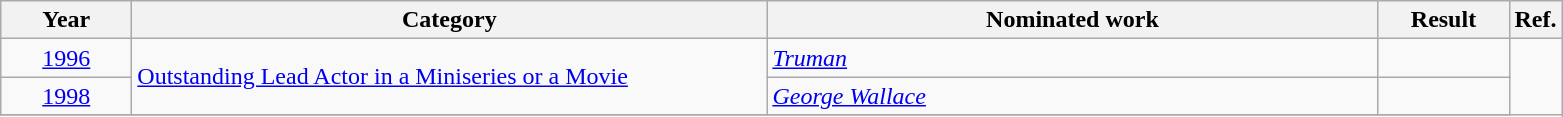<table class=wikitable>
<tr>
<th scope="col" style="width:5em;">Year</th>
<th scope="col" style="width:26em;">Category</th>
<th scope="col" style="width:25em;">Nominated work</th>
<th scope="col" style="width:5em;">Result</th>
<th>Ref.</th>
</tr>
<tr>
<td style="text-align:center;"><a href='#'>1996</a></td>
<td rowspan="2"><a href='#'>Outstanding Lead Actor in a Miniseries or a Movie</a></td>
<td><em><a href='#'>Truman</a></em></td>
<td></td>
</tr>
<tr>
<td style="text-align:center;"><a href='#'>1998</a></td>
<td><em><a href='#'>George Wallace</a></em></td>
<td></td>
</tr>
<tr>
</tr>
</table>
